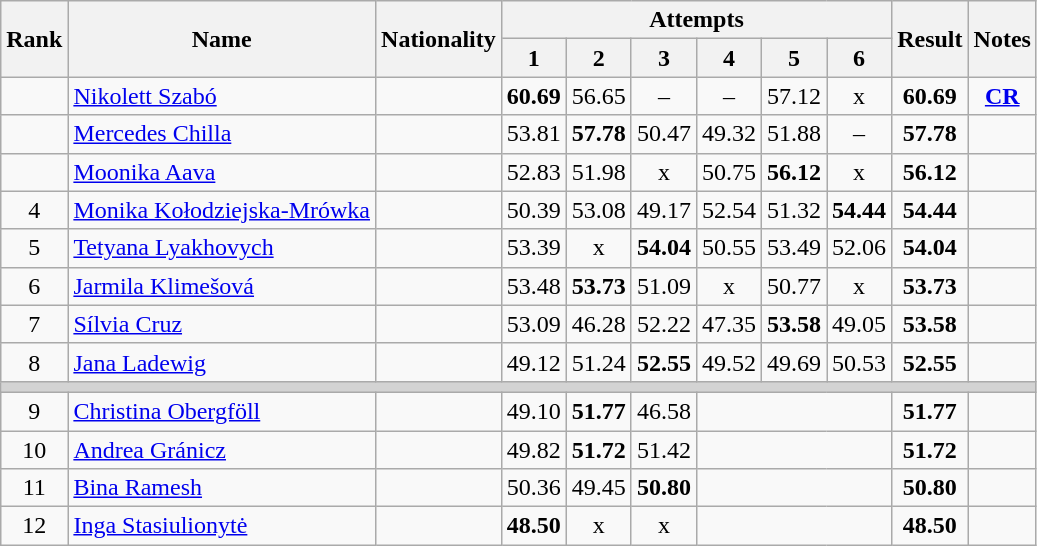<table class="wikitable sortable" style="text-align:center">
<tr>
<th rowspan=2>Rank</th>
<th rowspan=2>Name</th>
<th rowspan=2>Nationality</th>
<th colspan=6>Attempts</th>
<th rowspan=2>Result</th>
<th rowspan=2>Notes</th>
</tr>
<tr>
<th>1</th>
<th>2</th>
<th>3</th>
<th>4</th>
<th>5</th>
<th>6</th>
</tr>
<tr>
<td></td>
<td align=left><a href='#'>Nikolett Szabó</a></td>
<td align=left></td>
<td><strong>60.69</strong></td>
<td>56.65</td>
<td>–</td>
<td>–</td>
<td>57.12</td>
<td>x</td>
<td><strong>60.69</strong></td>
<td><strong><a href='#'>CR</a></strong></td>
</tr>
<tr>
<td></td>
<td align=left><a href='#'>Mercedes Chilla</a></td>
<td align=left></td>
<td>53.81</td>
<td><strong>57.78</strong></td>
<td>50.47</td>
<td>49.32</td>
<td>51.88</td>
<td>–</td>
<td><strong>57.78</strong></td>
<td></td>
</tr>
<tr>
<td></td>
<td align=left><a href='#'>Moonika Aava</a></td>
<td align=left></td>
<td>52.83</td>
<td>51.98</td>
<td>x</td>
<td>50.75</td>
<td><strong>56.12</strong></td>
<td>x</td>
<td><strong>56.12</strong></td>
<td></td>
</tr>
<tr>
<td>4</td>
<td align=left><a href='#'>Monika Kołodziejska-Mrówka</a></td>
<td align=left></td>
<td>50.39</td>
<td>53.08</td>
<td>49.17</td>
<td>52.54</td>
<td>51.32</td>
<td><strong>54.44</strong></td>
<td><strong>54.44</strong></td>
<td></td>
</tr>
<tr>
<td>5</td>
<td align=left><a href='#'>Tetyana Lyakhovych</a></td>
<td align=left></td>
<td>53.39</td>
<td>x</td>
<td><strong>54.04</strong></td>
<td>50.55</td>
<td>53.49</td>
<td>52.06</td>
<td><strong>54.04</strong></td>
<td></td>
</tr>
<tr>
<td>6</td>
<td align=left><a href='#'>Jarmila Klimešová</a></td>
<td align=left></td>
<td>53.48</td>
<td><strong>53.73</strong></td>
<td>51.09</td>
<td>x</td>
<td>50.77</td>
<td>x</td>
<td><strong>53.73</strong></td>
<td></td>
</tr>
<tr>
<td>7</td>
<td align=left><a href='#'>Sílvia Cruz</a></td>
<td align=left></td>
<td>53.09</td>
<td>46.28</td>
<td>52.22</td>
<td>47.35</td>
<td><strong>53.58</strong></td>
<td>49.05</td>
<td><strong>53.58</strong></td>
<td></td>
</tr>
<tr>
<td>8</td>
<td align=left><a href='#'>Jana Ladewig</a></td>
<td align=left></td>
<td>49.12</td>
<td>51.24</td>
<td><strong>52.55</strong></td>
<td>49.52</td>
<td>49.69</td>
<td>50.53</td>
<td><strong>52.55</strong></td>
<td></td>
</tr>
<tr>
<td colspan=11 bgcolor=lightgray></td>
</tr>
<tr>
<td>9</td>
<td align=left><a href='#'>Christina Obergföll</a></td>
<td align=left></td>
<td>49.10</td>
<td><strong>51.77</strong></td>
<td>46.58</td>
<td colspan=3></td>
<td><strong>51.77</strong></td>
<td></td>
</tr>
<tr>
<td>10</td>
<td align=left><a href='#'>Andrea Gránicz</a></td>
<td align=left></td>
<td>49.82</td>
<td><strong>51.72</strong></td>
<td>51.42</td>
<td colspan=3></td>
<td><strong>51.72</strong></td>
<td></td>
</tr>
<tr>
<td>11</td>
<td align=left><a href='#'>Bina Ramesh</a></td>
<td align=left></td>
<td>50.36</td>
<td>49.45</td>
<td><strong>50.80</strong></td>
<td colspan=3></td>
<td><strong>50.80</strong></td>
<td></td>
</tr>
<tr>
<td>12</td>
<td align=left><a href='#'>Inga Stasiulionytė</a></td>
<td align=left></td>
<td><strong>48.50</strong></td>
<td>x</td>
<td>x</td>
<td colspan=3></td>
<td><strong>48.50</strong></td>
<td></td>
</tr>
</table>
